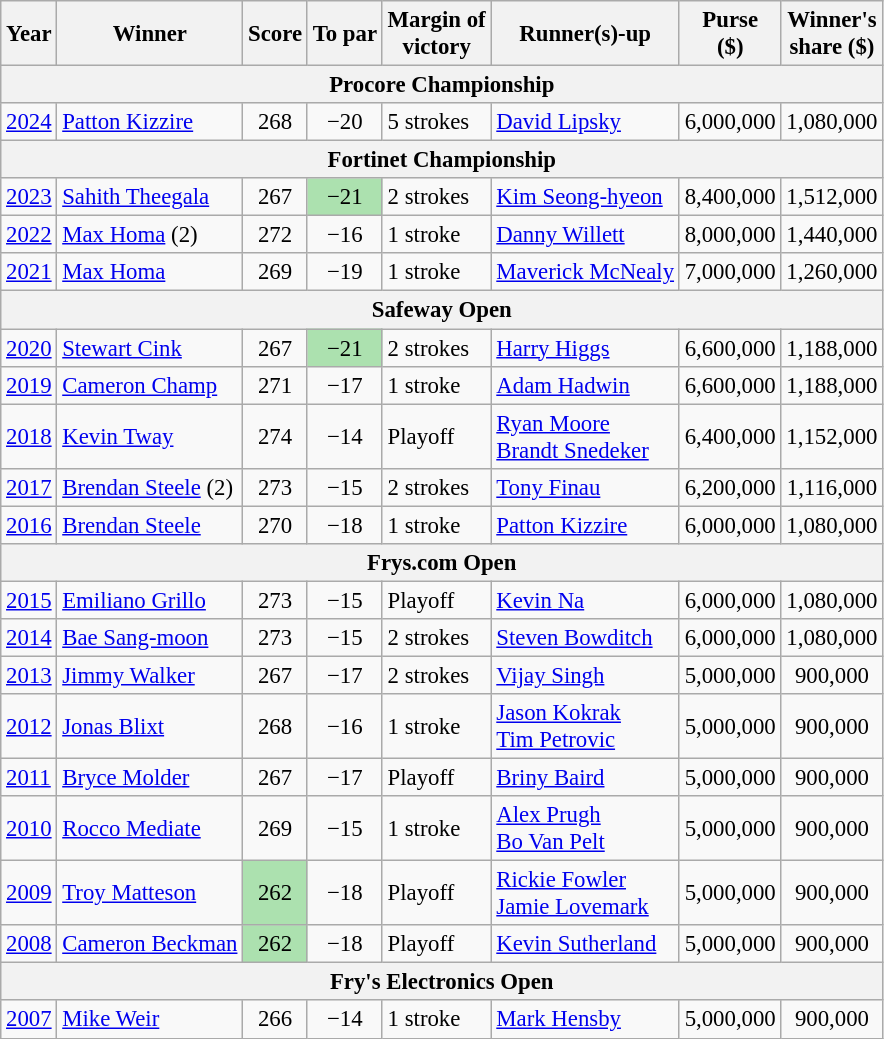<table class="wikitable" style="font-size:95%;">
<tr>
<th>Year</th>
<th>Winner</th>
<th>Score</th>
<th>To par</th>
<th>Margin of<br>victory</th>
<th>Runner(s)-up</th>
<th>Purse<br>($)</th>
<th>Winner's<br>share ($)</th>
</tr>
<tr>
<th colspan=10>Procore Championship</th>
</tr>
<tr>
<td><a href='#'>2024</a></td>
<td> <a href='#'>Patton Kizzire</a></td>
<td align=center>268</td>
<td align=center>−20</td>
<td>5 strokes</td>
<td> <a href='#'>David Lipsky</a></td>
<td align=center>6,000,000</td>
<td align=center>1,080,000</td>
</tr>
<tr>
<th colspan=10>Fortinet Championship</th>
</tr>
<tr>
<td><a href='#'>2023</a></td>
<td> <a href='#'>Sahith Theegala</a></td>
<td align=center>267</td>
<td style="text-align: center; background: #ACE1AF">−21</td>
<td>2 strokes</td>
<td> <a href='#'>Kim Seong-hyeon</a></td>
<td align=center>8,400,000</td>
<td align=center>1,512,000</td>
</tr>
<tr>
<td><a href='#'>2022</a></td>
<td> <a href='#'>Max Homa</a> (2)</td>
<td align=center>272</td>
<td align=center>−16</td>
<td>1 stroke</td>
<td> <a href='#'>Danny Willett</a></td>
<td align=center>8,000,000</td>
<td align=center>1,440,000</td>
</tr>
<tr>
<td><a href='#'>2021</a></td>
<td> <a href='#'>Max Homa</a></td>
<td align=center>269</td>
<td align=center>−19</td>
<td>1 stroke</td>
<td> <a href='#'>Maverick McNealy</a></td>
<td align=center>7,000,000</td>
<td align=center>1,260,000</td>
</tr>
<tr>
<th colspan=10>Safeway Open</th>
</tr>
<tr>
<td><a href='#'>2020</a></td>
<td> <a href='#'>Stewart Cink</a></td>
<td align=center>267</td>
<td style="text-align: center; background: #ACE1AF">−21</td>
<td>2 strokes</td>
<td> <a href='#'>Harry Higgs</a></td>
<td align=center>6,600,000</td>
<td align=center>1,188,000</td>
</tr>
<tr>
<td><a href='#'>2019</a></td>
<td> <a href='#'>Cameron Champ</a></td>
<td align=center>271</td>
<td align=center>−17</td>
<td>1 stroke</td>
<td> <a href='#'>Adam Hadwin</a></td>
<td align=center>6,600,000</td>
<td align=center>1,188,000</td>
</tr>
<tr>
<td><a href='#'>2018</a></td>
<td> <a href='#'>Kevin Tway</a></td>
<td align=center>274</td>
<td align=center>−14</td>
<td>Playoff</td>
<td> <a href='#'>Ryan Moore</a><br> <a href='#'>Brandt Snedeker</a></td>
<td align=center>6,400,000</td>
<td align=center>1,152,000</td>
</tr>
<tr>
<td><a href='#'>2017</a></td>
<td> <a href='#'>Brendan Steele</a> (2)</td>
<td align=center>273</td>
<td align=center>−15</td>
<td>2 strokes</td>
<td> <a href='#'>Tony Finau</a></td>
<td align=center>6,200,000</td>
<td align=center>1,116,000</td>
</tr>
<tr>
<td><a href='#'>2016</a></td>
<td> <a href='#'>Brendan Steele</a></td>
<td align=center>270</td>
<td align=center>−18</td>
<td>1 stroke</td>
<td> <a href='#'>Patton Kizzire</a></td>
<td align=center>6,000,000</td>
<td align=center>1,080,000</td>
</tr>
<tr>
<th colspan=10>Frys.com Open</th>
</tr>
<tr>
<td><a href='#'>2015</a></td>
<td> <a href='#'>Emiliano Grillo</a></td>
<td align=center>273</td>
<td align=center>−15</td>
<td>Playoff</td>
<td> <a href='#'>Kevin Na</a></td>
<td align=center>6,000,000</td>
<td align=center>1,080,000</td>
</tr>
<tr>
<td><a href='#'>2014</a></td>
<td> <a href='#'>Bae Sang-moon</a></td>
<td align=center>273</td>
<td align=center>−15</td>
<td>2 strokes</td>
<td> <a href='#'>Steven Bowditch</a></td>
<td align=center>6,000,000</td>
<td align=center>1,080,000</td>
</tr>
<tr>
<td><a href='#'>2013</a></td>
<td> <a href='#'>Jimmy Walker</a></td>
<td align=center>267</td>
<td align=center>−17</td>
<td>2 strokes</td>
<td> <a href='#'>Vijay Singh</a></td>
<td align=center>5,000,000</td>
<td align=center>900,000</td>
</tr>
<tr>
<td><a href='#'>2012</a></td>
<td> <a href='#'>Jonas Blixt</a></td>
<td align=center>268</td>
<td align=center>−16</td>
<td>1 stroke</td>
<td> <a href='#'>Jason Kokrak</a><br> <a href='#'>Tim Petrovic</a></td>
<td align=center>5,000,000</td>
<td align=center>900,000</td>
</tr>
<tr>
<td><a href='#'>2011</a></td>
<td> <a href='#'>Bryce Molder</a></td>
<td align=center>267</td>
<td align=center>−17</td>
<td>Playoff</td>
<td> <a href='#'>Briny Baird</a></td>
<td align=center>5,000,000</td>
<td align=center>900,000</td>
</tr>
<tr>
<td><a href='#'>2010</a></td>
<td> <a href='#'>Rocco Mediate</a></td>
<td align=center>269</td>
<td align=center>−15</td>
<td>1 stroke</td>
<td> <a href='#'>Alex Prugh</a><br> <a href='#'>Bo Van Pelt</a></td>
<td align=center>5,000,000</td>
<td align=center>900,000</td>
</tr>
<tr>
<td><a href='#'>2009</a></td>
<td> <a href='#'>Troy Matteson</a></td>
<td style="text-align: center; background: #ACE1AF">262</td>
<td align=center>−18</td>
<td>Playoff</td>
<td> <a href='#'>Rickie Fowler</a><br> <a href='#'>Jamie Lovemark</a></td>
<td align=center>5,000,000</td>
<td align=center>900,000</td>
</tr>
<tr>
<td><a href='#'>2008</a></td>
<td> <a href='#'>Cameron Beckman</a></td>
<td style="text-align: center; background: #ACE1AF">262</td>
<td align=center>−18</td>
<td>Playoff</td>
<td> <a href='#'>Kevin Sutherland</a></td>
<td align=center>5,000,000</td>
<td align=center>900,000</td>
</tr>
<tr>
<th colspan=10>Fry's Electronics Open</th>
</tr>
<tr>
<td><a href='#'>2007</a></td>
<td> <a href='#'>Mike Weir</a></td>
<td align=center>266</td>
<td align=center>−14</td>
<td>1 stroke</td>
<td> <a href='#'>Mark Hensby</a></td>
<td align=center>5,000,000</td>
<td align=center>900,000</td>
</tr>
</table>
